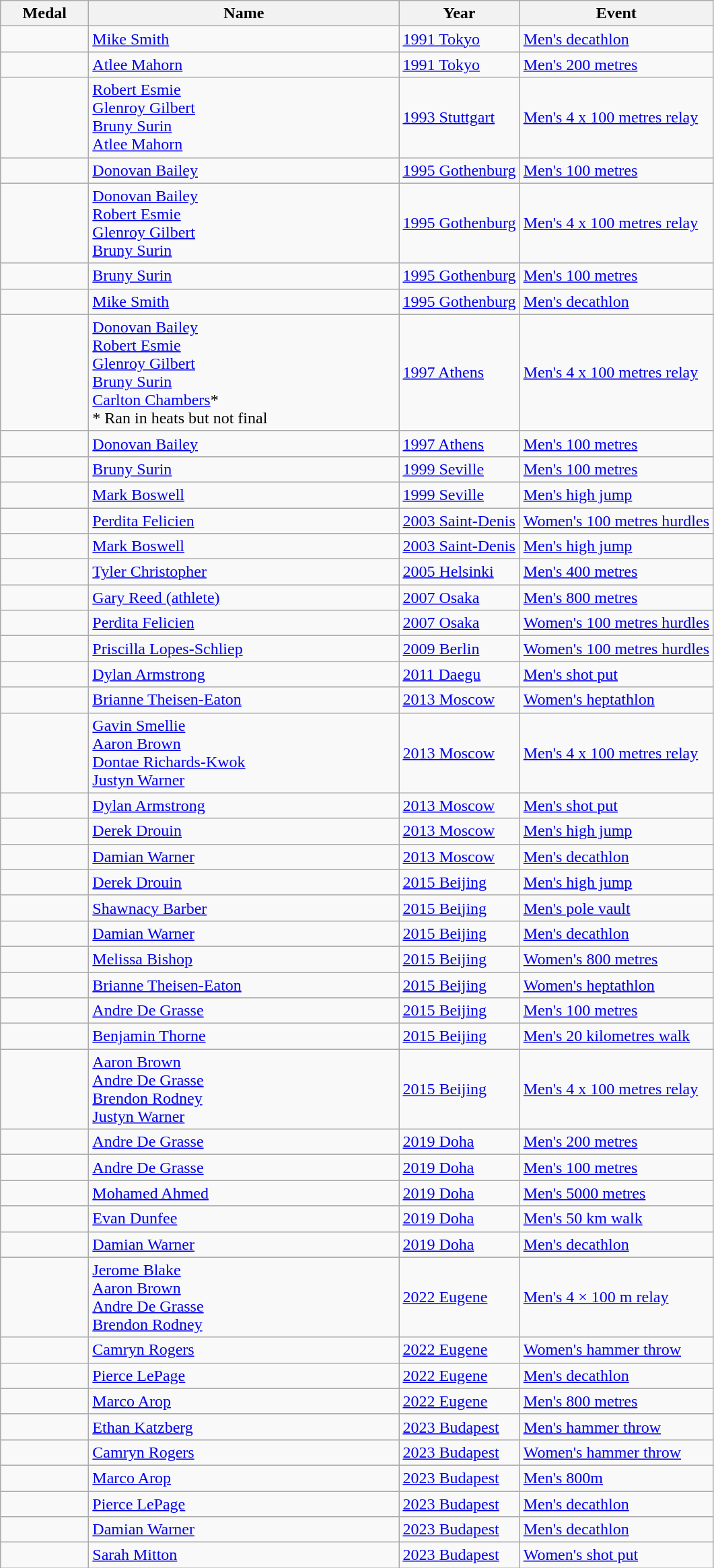<table class="wikitable sortable">
<tr>
<th style="width:5em;">Medal</th>
<th width=300>Name</th>
<th>Year</th>
<th>Event</th>
</tr>
<tr>
<td></td>
<td><a href='#'>Mike Smith</a></td>
<td><a href='#'>1991 Tokyo</a></td>
<td><a href='#'>Men's decathlon</a></td>
</tr>
<tr>
<td></td>
<td><a href='#'>Atlee Mahorn</a></td>
<td><a href='#'>1991 Tokyo</a></td>
<td><a href='#'>Men's 200 metres</a></td>
</tr>
<tr>
<td></td>
<td><a href='#'>Robert Esmie</a><br><a href='#'>Glenroy Gilbert</a><br><a href='#'>Bruny Surin</a><br><a href='#'>Atlee Mahorn</a></td>
<td><a href='#'>1993 Stuttgart</a></td>
<td><a href='#'>Men's 4 x 100 metres relay</a></td>
</tr>
<tr>
<td></td>
<td><a href='#'>Donovan Bailey</a></td>
<td><a href='#'>1995 Gothenburg</a></td>
<td><a href='#'>Men's 100 metres</a></td>
</tr>
<tr>
<td></td>
<td><a href='#'>Donovan Bailey</a><br><a href='#'>Robert Esmie</a><br><a href='#'>Glenroy Gilbert</a><br><a href='#'>Bruny Surin</a></td>
<td><a href='#'>1995 Gothenburg</a></td>
<td><a href='#'>Men's 4 x 100 metres relay</a></td>
</tr>
<tr>
<td></td>
<td><a href='#'>Bruny Surin</a></td>
<td><a href='#'>1995 Gothenburg</a></td>
<td><a href='#'>Men's 100 metres</a></td>
</tr>
<tr>
<td></td>
<td><a href='#'>Mike Smith</a></td>
<td><a href='#'>1995 Gothenburg</a></td>
<td><a href='#'>Men's decathlon</a></td>
</tr>
<tr>
<td></td>
<td><a href='#'>Donovan Bailey</a><br><a href='#'>Robert Esmie</a><br><a href='#'>Glenroy Gilbert</a><br><a href='#'>Bruny Surin</a><br><a href='#'>Carlton Chambers</a>*<br>* Ran in heats but not final</td>
<td><a href='#'>1997 Athens</a></td>
<td><a href='#'>Men's 4 x 100 metres relay</a></td>
</tr>
<tr>
<td></td>
<td><a href='#'>Donovan Bailey</a></td>
<td><a href='#'>1997 Athens</a></td>
<td><a href='#'>Men's 100 metres</a></td>
</tr>
<tr>
<td></td>
<td><a href='#'>Bruny Surin</a></td>
<td><a href='#'>1999 Seville</a></td>
<td><a href='#'>Men's 100 metres</a></td>
</tr>
<tr>
<td></td>
<td><a href='#'>Mark Boswell</a></td>
<td><a href='#'>1999 Seville</a></td>
<td><a href='#'>Men's high jump</a></td>
</tr>
<tr>
<td></td>
<td><a href='#'>Perdita Felicien</a></td>
<td><a href='#'>2003 Saint-Denis</a></td>
<td><a href='#'>Women's 100 metres hurdles</a></td>
</tr>
<tr>
<td></td>
<td><a href='#'>Mark Boswell</a></td>
<td><a href='#'>2003 Saint-Denis</a></td>
<td><a href='#'>Men's high jump</a></td>
</tr>
<tr>
<td></td>
<td><a href='#'>Tyler Christopher</a></td>
<td><a href='#'>2005 Helsinki</a></td>
<td><a href='#'>Men's 400 metres</a></td>
</tr>
<tr>
<td></td>
<td><a href='#'>Gary Reed (athlete)</a></td>
<td><a href='#'>2007 Osaka</a></td>
<td><a href='#'>Men's 800 metres</a></td>
</tr>
<tr>
<td></td>
<td><a href='#'>Perdita Felicien</a></td>
<td><a href='#'>2007 Osaka</a></td>
<td><a href='#'>Women's 100 metres hurdles</a></td>
</tr>
<tr>
<td></td>
<td><a href='#'>Priscilla Lopes-Schliep</a></td>
<td><a href='#'>2009 Berlin</a></td>
<td><a href='#'>Women's 100 metres hurdles</a></td>
</tr>
<tr>
<td></td>
<td><a href='#'>Dylan Armstrong</a></td>
<td><a href='#'>2011 Daegu</a></td>
<td><a href='#'>Men's shot put</a></td>
</tr>
<tr>
<td></td>
<td><a href='#'>Brianne Theisen-Eaton</a></td>
<td><a href='#'>2013 Moscow</a></td>
<td><a href='#'>Women's heptathlon</a></td>
</tr>
<tr>
<td></td>
<td><a href='#'>Gavin Smellie</a><br><a href='#'>Aaron Brown</a><br><a href='#'>Dontae Richards-Kwok</a><br><a href='#'>Justyn Warner</a></td>
<td><a href='#'>2013 Moscow</a></td>
<td><a href='#'>Men's 4 x 100 metres relay</a></td>
</tr>
<tr>
<td></td>
<td><a href='#'>Dylan Armstrong</a></td>
<td><a href='#'>2013 Moscow</a></td>
<td><a href='#'>Men's shot put</a></td>
</tr>
<tr>
<td></td>
<td><a href='#'>Derek Drouin</a></td>
<td><a href='#'>2013 Moscow</a></td>
<td><a href='#'>Men's high jump</a></td>
</tr>
<tr>
<td></td>
<td><a href='#'>Damian Warner</a></td>
<td><a href='#'>2013 Moscow</a></td>
<td><a href='#'>Men's decathlon</a></td>
</tr>
<tr>
<td></td>
<td><a href='#'>Derek Drouin</a></td>
<td><a href='#'>2015 Beijing</a></td>
<td><a href='#'>Men's high jump</a></td>
</tr>
<tr>
<td></td>
<td><a href='#'>Shawnacy Barber</a></td>
<td><a href='#'>2015 Beijing</a></td>
<td><a href='#'>Men's pole vault</a></td>
</tr>
<tr>
<td></td>
<td><a href='#'>Damian Warner</a></td>
<td><a href='#'>2015 Beijing</a></td>
<td><a href='#'>Men's decathlon</a></td>
</tr>
<tr>
<td></td>
<td><a href='#'>Melissa Bishop</a></td>
<td><a href='#'>2015 Beijing</a></td>
<td><a href='#'>Women's 800 metres</a></td>
</tr>
<tr>
<td></td>
<td><a href='#'>Brianne Theisen-Eaton</a></td>
<td><a href='#'>2015 Beijing</a></td>
<td><a href='#'>Women's heptathlon</a></td>
</tr>
<tr>
<td></td>
<td><a href='#'>Andre De Grasse</a></td>
<td><a href='#'>2015 Beijing</a></td>
<td><a href='#'>Men's 100 metres</a></td>
</tr>
<tr>
<td></td>
<td><a href='#'>Benjamin Thorne</a></td>
<td><a href='#'>2015 Beijing</a></td>
<td><a href='#'>Men's 20 kilometres walk</a></td>
</tr>
<tr>
<td></td>
<td><a href='#'>Aaron Brown</a><br><a href='#'>Andre De Grasse</a><br><a href='#'>Brendon Rodney</a><br><a href='#'>Justyn Warner</a></td>
<td><a href='#'>2015 Beijing</a></td>
<td><a href='#'>Men's 4 x 100 metres relay</a></td>
</tr>
<tr>
<td></td>
<td><a href='#'>Andre De Grasse</a></td>
<td><a href='#'>2019 Doha</a></td>
<td><a href='#'>Men's 200 metres</a></td>
</tr>
<tr>
<td></td>
<td><a href='#'>Andre De Grasse</a></td>
<td><a href='#'>2019 Doha</a></td>
<td><a href='#'>Men's 100 metres</a></td>
</tr>
<tr>
<td></td>
<td><a href='#'>Mohamed Ahmed</a></td>
<td><a href='#'>2019 Doha</a></td>
<td><a href='#'>Men's 5000 metres</a></td>
</tr>
<tr>
<td></td>
<td><a href='#'>Evan Dunfee</a></td>
<td><a href='#'>2019 Doha</a></td>
<td><a href='#'>Men's 50 km walk</a></td>
</tr>
<tr>
<td></td>
<td><a href='#'>Damian Warner</a></td>
<td><a href='#'>2019 Doha</a></td>
<td><a href='#'>Men's decathlon</a></td>
</tr>
<tr>
<td></td>
<td><a href='#'>Jerome Blake</a><br><a href='#'>Aaron Brown</a><br><a href='#'>Andre De Grasse</a><br><a href='#'>Brendon Rodney</a></td>
<td><a href='#'>2022 Eugene</a></td>
<td><a href='#'>Men's 4 × 100 m relay</a></td>
</tr>
<tr>
<td></td>
<td><a href='#'>Camryn Rogers</a></td>
<td><a href='#'>2022 Eugene</a></td>
<td><a href='#'>Women's hammer throw</a></td>
</tr>
<tr>
<td></td>
<td><a href='#'>Pierce LePage</a></td>
<td><a href='#'>2022 Eugene</a></td>
<td><a href='#'>Men's decathlon</a></td>
</tr>
<tr>
<td></td>
<td><a href='#'>Marco Arop</a></td>
<td><a href='#'>2022 Eugene</a></td>
<td><a href='#'>Men's 800 metres</a></td>
</tr>
<tr>
<td></td>
<td><a href='#'>Ethan Katzberg</a></td>
<td><a href='#'>2023 Budapest</a></td>
<td><a href='#'>Men's hammer throw</a></td>
</tr>
<tr>
<td></td>
<td><a href='#'>Camryn Rogers</a></td>
<td><a href='#'>2023 Budapest</a></td>
<td><a href='#'>Women's hammer throw</a></td>
</tr>
<tr>
<td></td>
<td><a href='#'>Marco Arop</a></td>
<td><a href='#'>2023 Budapest</a></td>
<td><a href='#'>Men's 800m</a></td>
</tr>
<tr>
<td></td>
<td><a href='#'>Pierce LePage</a></td>
<td><a href='#'>2023 Budapest</a></td>
<td><a href='#'>Men's decathlon</a></td>
</tr>
<tr>
<td></td>
<td><a href='#'>Damian Warner</a></td>
<td><a href='#'>2023 Budapest</a></td>
<td><a href='#'>Men's decathlon</a></td>
</tr>
<tr>
<td></td>
<td><a href='#'>Sarah Mitton</a></td>
<td><a href='#'>2023 Budapest</a></td>
<td><a href='#'>Women's shot put</a></td>
</tr>
</table>
